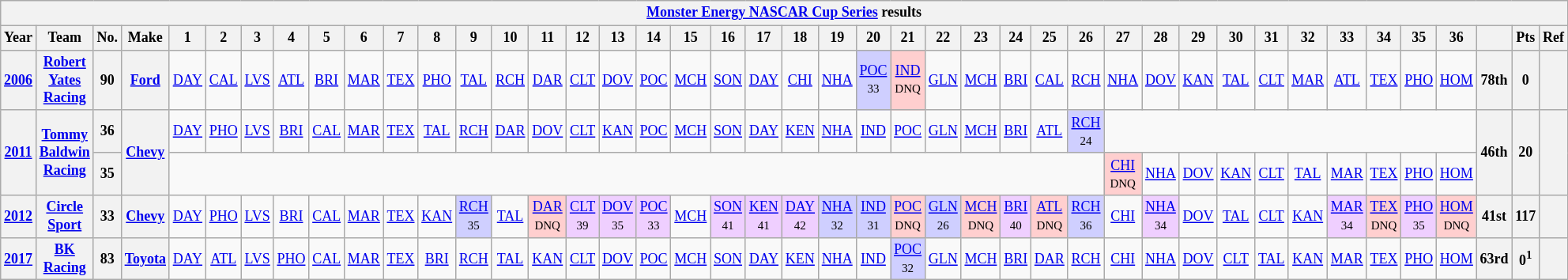<table class="wikitable" style="text-align:center; font-size:75%">
<tr>
<th colspan=43><a href='#'>Monster Energy NASCAR Cup Series</a> results</th>
</tr>
<tr>
<th>Year</th>
<th>Team</th>
<th>No.</th>
<th>Make</th>
<th>1</th>
<th>2</th>
<th>3</th>
<th>4</th>
<th>5</th>
<th>6</th>
<th>7</th>
<th>8</th>
<th>9</th>
<th>10</th>
<th>11</th>
<th>12</th>
<th>13</th>
<th>14</th>
<th>15</th>
<th>16</th>
<th>17</th>
<th>18</th>
<th>19</th>
<th>20</th>
<th>21</th>
<th>22</th>
<th>23</th>
<th>24</th>
<th>25</th>
<th>26</th>
<th>27</th>
<th>28</th>
<th>29</th>
<th>30</th>
<th>31</th>
<th>32</th>
<th>33</th>
<th>34</th>
<th>35</th>
<th>36</th>
<th></th>
<th>Pts</th>
<th>Ref</th>
</tr>
<tr>
<th><a href='#'>2006</a></th>
<th><a href='#'>Robert Yates Racing</a></th>
<th>90</th>
<th><a href='#'>Ford</a></th>
<td><a href='#'>DAY</a></td>
<td><a href='#'>CAL</a></td>
<td><a href='#'>LVS</a></td>
<td><a href='#'>ATL</a></td>
<td><a href='#'>BRI</a></td>
<td><a href='#'>MAR</a></td>
<td><a href='#'>TEX</a></td>
<td><a href='#'>PHO</a></td>
<td><a href='#'>TAL</a></td>
<td><a href='#'>RCH</a></td>
<td><a href='#'>DAR</a></td>
<td><a href='#'>CLT</a></td>
<td><a href='#'>DOV</a></td>
<td><a href='#'>POC</a></td>
<td><a href='#'>MCH</a></td>
<td><a href='#'>SON</a></td>
<td><a href='#'>DAY</a></td>
<td><a href='#'>CHI</a></td>
<td><a href='#'>NHA</a></td>
<td style="background:#CFCFFF;"><a href='#'>POC</a><br><small>33</small></td>
<td style="background:#FFCFCF;"><a href='#'>IND</a><br><small>DNQ</small></td>
<td><a href='#'>GLN</a></td>
<td><a href='#'>MCH</a></td>
<td><a href='#'>BRI</a></td>
<td><a href='#'>CAL</a></td>
<td><a href='#'>RCH</a></td>
<td><a href='#'>NHA</a></td>
<td><a href='#'>DOV</a></td>
<td><a href='#'>KAN</a></td>
<td><a href='#'>TAL</a></td>
<td><a href='#'>CLT</a></td>
<td><a href='#'>MAR</a></td>
<td><a href='#'>ATL</a></td>
<td><a href='#'>TEX</a></td>
<td><a href='#'>PHO</a></td>
<td><a href='#'>HOM</a></td>
<th>78th</th>
<th>0</th>
<th></th>
</tr>
<tr>
<th rowspan=2><a href='#'>2011</a></th>
<th rowspan=2><a href='#'>Tommy Baldwin Racing</a></th>
<th>36</th>
<th rowspan=2><a href='#'>Chevy</a></th>
<td><a href='#'>DAY</a></td>
<td><a href='#'>PHO</a></td>
<td><a href='#'>LVS</a></td>
<td><a href='#'>BRI</a></td>
<td><a href='#'>CAL</a></td>
<td><a href='#'>MAR</a></td>
<td><a href='#'>TEX</a></td>
<td><a href='#'>TAL</a></td>
<td><a href='#'>RCH</a></td>
<td><a href='#'>DAR</a></td>
<td><a href='#'>DOV</a></td>
<td><a href='#'>CLT</a></td>
<td><a href='#'>KAN</a></td>
<td><a href='#'>POC</a></td>
<td><a href='#'>MCH</a></td>
<td><a href='#'>SON</a></td>
<td><a href='#'>DAY</a></td>
<td><a href='#'>KEN</a></td>
<td><a href='#'>NHA</a></td>
<td><a href='#'>IND</a></td>
<td><a href='#'>POC</a></td>
<td><a href='#'>GLN</a></td>
<td><a href='#'>MCH</a></td>
<td><a href='#'>BRI</a></td>
<td><a href='#'>ATL</a></td>
<td style="background:#CFCFFF;"><a href='#'>RCH</a><br><small>24</small></td>
<td colspan=10></td>
<th rowspan=2>46th</th>
<th rowspan=2>20</th>
<th rowspan=2></th>
</tr>
<tr>
<th>35</th>
<td colspan=26></td>
<td style="background:#FFCFCF;"><a href='#'>CHI</a><br><small>DNQ</small></td>
<td><a href='#'>NHA</a></td>
<td><a href='#'>DOV</a></td>
<td><a href='#'>KAN</a></td>
<td><a href='#'>CLT</a></td>
<td><a href='#'>TAL</a></td>
<td><a href='#'>MAR</a></td>
<td><a href='#'>TEX</a></td>
<td><a href='#'>PHO</a></td>
<td><a href='#'>HOM</a></td>
</tr>
<tr>
<th><a href='#'>2012</a></th>
<th><a href='#'>Circle Sport</a></th>
<th>33</th>
<th><a href='#'>Chevy</a></th>
<td><a href='#'>DAY</a></td>
<td><a href='#'>PHO</a></td>
<td><a href='#'>LVS</a></td>
<td><a href='#'>BRI</a></td>
<td><a href='#'>CAL</a></td>
<td><a href='#'>MAR</a></td>
<td><a href='#'>TEX</a></td>
<td><a href='#'>KAN</a></td>
<td style="background:#CFCFFF;"><a href='#'>RCH</a><br><small>35</small></td>
<td><a href='#'>TAL</a></td>
<td style="background:#FFCFCF;"><a href='#'>DAR</a><br><small>DNQ</small></td>
<td style="background:#EFCFFF;"><a href='#'>CLT</a><br><small>39</small></td>
<td style="background:#EFCFFF;"><a href='#'>DOV</a><br><small>35</small></td>
<td style="background:#EFCFFF;"><a href='#'>POC</a><br><small>33</small></td>
<td><a href='#'>MCH</a></td>
<td style="background:#EFCFFF;"><a href='#'>SON</a><br><small>41</small></td>
<td style="background:#EFCFFF;"><a href='#'>KEN</a><br><small>41</small></td>
<td style="background:#EFCFFF;"><a href='#'>DAY</a><br><small>42</small></td>
<td style="background:#CFCFFF;"><a href='#'>NHA</a><br><small>32</small></td>
<td style="background:#CFCFFF;"><a href='#'>IND</a><br><small>31</small></td>
<td style="background:#FFCFCF;"><a href='#'>POC</a><br><small>DNQ</small></td>
<td style="background:#CFCFFF;"><a href='#'>GLN</a><br><small>26</small></td>
<td style="background:#FFCFCF;"><a href='#'>MCH</a><br><small>DNQ</small></td>
<td style="background:#EFCFFF;"><a href='#'>BRI</a><br><small>40</small></td>
<td style="background:#FFCFCF;"><a href='#'>ATL</a><br><small>DNQ</small></td>
<td style="background:#CFCFFF;"><a href='#'>RCH</a><br><small>36</small></td>
<td><a href='#'>CHI</a></td>
<td style="background:#EFCFFF;"><a href='#'>NHA</a><br><small>34</small></td>
<td><a href='#'>DOV</a></td>
<td><a href='#'>TAL</a></td>
<td><a href='#'>CLT</a></td>
<td><a href='#'>KAN</a></td>
<td style="background:#EFCFFF;"><a href='#'>MAR</a><br><small>34</small></td>
<td style="background:#FFCFCF;"><a href='#'>TEX</a><br><small>DNQ</small></td>
<td style="background:#EFCFFF;"><a href='#'>PHO</a><br><small>35</small></td>
<td style="background:#FFCFCF;"><a href='#'>HOM</a><br><small>DNQ</small></td>
<th>41st</th>
<th>117</th>
<th></th>
</tr>
<tr>
<th><a href='#'>2017</a></th>
<th><a href='#'>BK Racing</a></th>
<th>83</th>
<th><a href='#'>Toyota</a></th>
<td><a href='#'>DAY</a></td>
<td><a href='#'>ATL</a></td>
<td><a href='#'>LVS</a></td>
<td><a href='#'>PHO</a></td>
<td><a href='#'>CAL</a></td>
<td><a href='#'>MAR</a></td>
<td><a href='#'>TEX</a></td>
<td><a href='#'>BRI</a></td>
<td><a href='#'>RCH</a></td>
<td><a href='#'>TAL</a></td>
<td><a href='#'>KAN</a></td>
<td><a href='#'>CLT</a></td>
<td><a href='#'>DOV</a></td>
<td><a href='#'>POC</a></td>
<td><a href='#'>MCH</a></td>
<td><a href='#'>SON</a></td>
<td><a href='#'>DAY</a></td>
<td><a href='#'>KEN</a></td>
<td><a href='#'>NHA</a></td>
<td><a href='#'>IND</a></td>
<td style="background:#CFCFFF;"><a href='#'>POC</a><br><small>32</small></td>
<td><a href='#'>GLN</a></td>
<td><a href='#'>MCH</a></td>
<td><a href='#'>BRI</a></td>
<td><a href='#'>DAR</a></td>
<td><a href='#'>RCH</a></td>
<td><a href='#'>CHI</a></td>
<td><a href='#'>NHA</a></td>
<td><a href='#'>DOV</a></td>
<td><a href='#'>CLT</a></td>
<td><a href='#'>TAL</a></td>
<td><a href='#'>KAN</a></td>
<td><a href='#'>MAR</a></td>
<td><a href='#'>TEX</a></td>
<td><a href='#'>PHO</a></td>
<td><a href='#'>HOM</a></td>
<th>63rd</th>
<th>0<sup>1</sup></th>
<th></th>
</tr>
</table>
